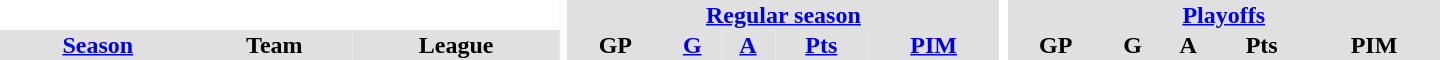<table border="0" cellpadding="1" cellspacing="0" style="text-align:center; width:60em">
<tr bgcolor="#e0e0e0">
<th colspan="3" bgcolor="#ffffff"></th>
<th rowspan="99" bgcolor="#ffffff"></th>
<th colspan="5"><a href='#'>Regular season</a></th>
<th rowspan="99" bgcolor="#ffffff"></th>
<th colspan="5"><a href='#'>Playoffs</a></th>
</tr>
<tr bgcolor="#e0e0e0">
<th><a href='#'>Season</a></th>
<th>Team</th>
<th>League</th>
<th>GP</th>
<th><a href='#'>G</a></th>
<th><a href='#'>A</a></th>
<th><a href='#'>Pts</a></th>
<th><a href='#'>PIM</a></th>
<th>GP</th>
<th>G</th>
<th>A</th>
<th>Pts</th>
<th>PIM</th>
</tr>
</table>
